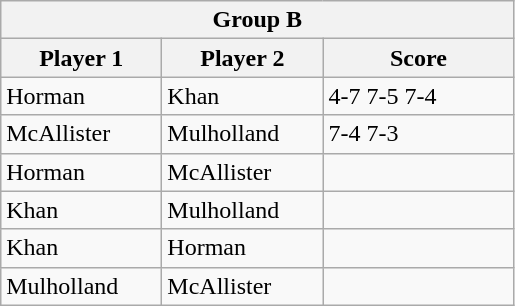<table class="wikitable">
<tr>
<th colspan="3">Group B</th>
</tr>
<tr>
<th width=100>Player 1</th>
<th width=100>Player 2</th>
<th width=120>Score</th>
</tr>
<tr>
<td>Horman</td>
<td>Khan</td>
<td>4-7 7-5 7-4</td>
</tr>
<tr>
<td>McAllister</td>
<td>Mulholland</td>
<td>7-4 7-3</td>
</tr>
<tr>
<td>Horman</td>
<td>McAllister</td>
<td></td>
</tr>
<tr>
<td>Khan</td>
<td>Mulholland</td>
<td></td>
</tr>
<tr>
<td>Khan</td>
<td>Horman</td>
<td></td>
</tr>
<tr>
<td>Mulholland</td>
<td>McAllister</td>
<td></td>
</tr>
</table>
